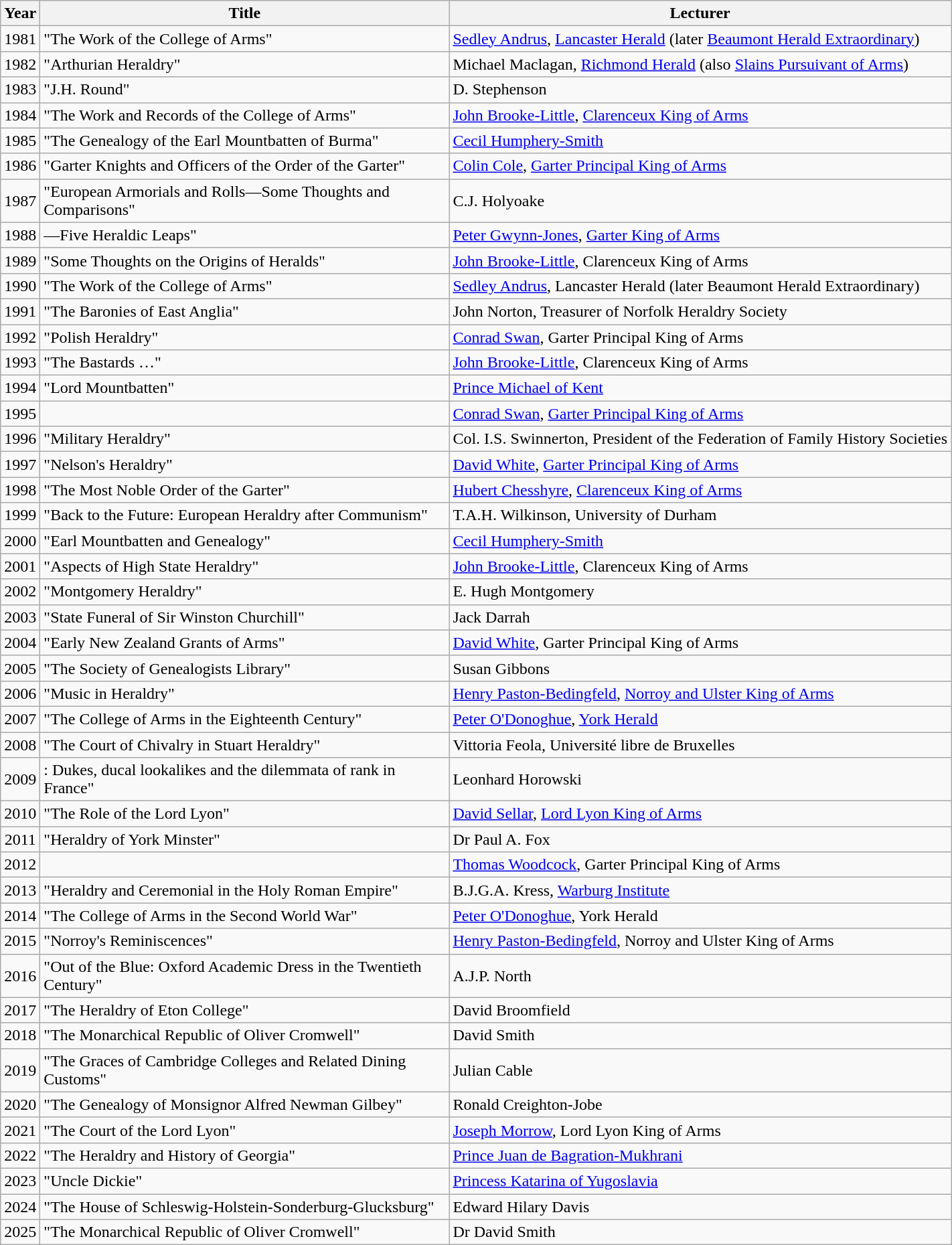<table class="wikitable">
<tr>
<th>Year</th>
<th width=400>Title</th>
<th>Lecturer</th>
</tr>
<tr>
<td style="text-align: center;">1981 </td>
<td>"The Work of the College of Arms"</td>
<td><a href='#'>Sedley Andrus</a>, <a href='#'>Lancaster Herald</a> (later <a href='#'>Beaumont Herald Extraordinary</a>)</td>
</tr>
<tr>
<td style="text-align: center;">1982 </td>
<td>"Arthurian Heraldry"</td>
<td>Michael Maclagan, <a href='#'>Richmond Herald</a> (also <a href='#'>Slains Pursuivant of Arms</a>)</td>
</tr>
<tr>
<td style="text-align: center;">1983 </td>
<td>"J.H. Round"</td>
<td>D. Stephenson</td>
</tr>
<tr>
<td style="text-align: center;">1984 </td>
<td>"The Work and Records of the College of Arms"</td>
<td><a href='#'>John Brooke-Little</a>, <a href='#'>Clarenceux King of Arms</a></td>
</tr>
<tr>
<td style="text-align: center;">1985 </td>
<td>"The Genealogy of the Earl Mountbatten of Burma"</td>
<td><a href='#'>Cecil Humphery-Smith</a></td>
</tr>
<tr>
<td style="text-align: center;">1986 </td>
<td>"Garter Knights and Officers of the Order of the Garter"</td>
<td><a href='#'>Colin Cole</a>, <a href='#'>Garter Principal King of Arms</a></td>
</tr>
<tr>
<td style="text-align: center;">1987 </td>
<td>"European Armorials and Rolls—Some Thoughts and Comparisons"</td>
<td>C.J. Holyoake</td>
</tr>
<tr>
<td style="text-align: center;">1988 </td>
<td>—Five Heraldic Leaps"</td>
<td><a href='#'>Peter Gwynn-Jones</a>, <a href='#'>Garter King of Arms</a></td>
</tr>
<tr>
<td style="text-align: center;">1989 </td>
<td>"Some Thoughts on the Origins of Heralds"</td>
<td><a href='#'>John Brooke-Little</a>, Clarenceux King of Arms</td>
</tr>
<tr>
<td style="text-align: center;">1990 </td>
<td>"The Work of the College of Arms"</td>
<td><a href='#'>Sedley Andrus</a>, Lancaster Herald (later Beaumont Herald Extraordinary)</td>
</tr>
<tr>
<td style="text-align: center;">1991 </td>
<td>"The Baronies of East Anglia"</td>
<td>John Norton, Treasurer of Norfolk Heraldry Society</td>
</tr>
<tr>
<td style="text-align: center;">1992 </td>
<td>"Polish Heraldry"</td>
<td><a href='#'>Conrad Swan</a>, Garter Principal King of Arms</td>
</tr>
<tr>
<td style="text-align: center;">1993 </td>
<td>"The Bastards …"</td>
<td><a href='#'>John Brooke-Little</a>, Clarenceux King of Arms</td>
</tr>
<tr>
<td style="text-align: center;">1994 </td>
<td>"Lord Mountbatten"</td>
<td><a href='#'>Prince Michael of Kent</a></td>
</tr>
<tr>
<td style="text-align: center;">1995 </td>
<td></td>
<td><a href='#'>Conrad Swan</a>, <a href='#'>Garter Principal King of Arms</a></td>
</tr>
<tr>
<td style="text-align: center;">1996 </td>
<td>"Military Heraldry"</td>
<td>Col. I.S. Swinnerton, President of the Federation of Family History Societies</td>
</tr>
<tr>
<td style="text-align: center;">1997 </td>
<td>"Nelson's Heraldry"</td>
<td><a href='#'>David White</a>, <a href='#'>Garter Principal King of Arms</a></td>
</tr>
<tr>
<td style="text-align: center;">1998 </td>
<td>"The Most Noble Order of the Garter"</td>
<td><a href='#'>Hubert Chesshyre</a>, <a href='#'>Clarenceux King of Arms</a></td>
</tr>
<tr>
<td style="text-align: center;">1999 </td>
<td>"Back to the Future: European Heraldry after Communism"</td>
<td>T.A.H. Wilkinson, University of Durham</td>
</tr>
<tr>
<td style="text-align: center;">2000 </td>
<td>"Earl Mountbatten and Genealogy"</td>
<td><a href='#'>Cecil Humphery-Smith</a></td>
</tr>
<tr>
<td style="text-align: center;">2001 </td>
<td>"Aspects of High State Heraldry"</td>
<td><a href='#'>John Brooke-Little</a>, Clarenceux King of Arms</td>
</tr>
<tr>
<td style="text-align: center;">2002 </td>
<td>"Montgomery Heraldry"</td>
<td>E. Hugh Montgomery</td>
</tr>
<tr>
<td style="text-align: center;">2003 </td>
<td>"State Funeral of Sir Winston Churchill"</td>
<td>Jack Darrah</td>
</tr>
<tr>
<td style="text-align: center;">2004 </td>
<td>"Early New Zealand Grants of Arms"</td>
<td><a href='#'>David White</a>, Garter Principal King of Arms</td>
</tr>
<tr>
<td style="text-align: center;">2005 </td>
<td>"The Society of Genealogists Library"</td>
<td>Susan Gibbons</td>
</tr>
<tr>
<td style="text-align: center;">2006 </td>
<td>"Music in Heraldry"</td>
<td><a href='#'>Henry Paston-Bedingfeld</a>, <a href='#'>Norroy and Ulster King of Arms</a></td>
</tr>
<tr>
<td style="text-align: center;">2007 </td>
<td>"The College of Arms in the Eighteenth Century"</td>
<td><a href='#'>Peter O'Donoghue</a>, <a href='#'>York Herald</a></td>
</tr>
<tr>
<td style="text-align: center;">2008 </td>
<td>"The Court of Chivalry in Stuart Heraldry"</td>
<td>Vittoria Feola, Université libre de Bruxelles</td>
</tr>
<tr>
<td style="text-align: center;">2009 </td>
<td>: Dukes, ducal lookalikes and the dilemmata of rank in  France"</td>
<td>Leonhard Horowski</td>
</tr>
<tr>
<td style="text-align: center;">2010 </td>
<td>"The Role of the Lord Lyon"</td>
<td><a href='#'>David Sellar</a>, <a href='#'>Lord Lyon King of Arms</a></td>
</tr>
<tr>
<td style="text-align: center;">2011 </td>
<td>"Heraldry of York Minster"</td>
<td>Dr Paul A. Fox</td>
</tr>
<tr>
<td style="text-align: center;">2012 </td>
<td></td>
<td><a href='#'>Thomas Woodcock</a>, Garter Principal King of Arms</td>
</tr>
<tr>
<td style="text-align: center;">2013 </td>
<td>"Heraldry and Ceremonial in the Holy Roman Empire"</td>
<td>B.J.G.A. Kress, <a href='#'>Warburg Institute</a></td>
</tr>
<tr>
<td style="text-align: center;">2014 </td>
<td>"The College of Arms in the Second World War"</td>
<td><a href='#'>Peter O'Donoghue</a>, York Herald</td>
</tr>
<tr>
<td style="text-align: center;">2015 </td>
<td>"Norroy's Reminiscences"</td>
<td><a href='#'>Henry Paston-Bedingfeld</a>, Norroy and Ulster King of Arms</td>
</tr>
<tr>
<td style="text-align: center;">2016 </td>
<td>"Out of the Blue: Oxford Academic Dress in the Twentieth Century"</td>
<td>A.J.P. North</td>
</tr>
<tr>
<td style="text-align: center;">2017 </td>
<td>"The Heraldry of Eton College"</td>
<td>David Broomfield</td>
</tr>
<tr>
<td style="text-align: center;">2018 </td>
<td>"The Monarchical Republic of Oliver Cromwell"</td>
<td>David Smith</td>
</tr>
<tr>
<td style="text-align: center;">2019 </td>
<td>"The Graces of Cambridge Colleges and Related Dining Customs"</td>
<td>Julian Cable</td>
</tr>
<tr>
<td style="text-align: center;">2020 </td>
<td>"The Genealogy of Monsignor Alfred Newman Gilbey"</td>
<td>Ronald Creighton-Jobe</td>
</tr>
<tr>
<td style="text-align: center;">2021 </td>
<td>"The Court of the Lord Lyon"</td>
<td><a href='#'>Joseph Morrow</a>, Lord Lyon King of Arms</td>
</tr>
<tr>
<td style="text-align: center;">2022 </td>
<td>"The Heraldry and History of Georgia"</td>
<td><a href='#'>Prince Juan de Bagration-Mukhrani</a></td>
</tr>
<tr>
<td style="text-align: center;">2023 </td>
<td>"Uncle Dickie"</td>
<td><a href='#'>Princess Katarina of Yugoslavia</a></td>
</tr>
<tr>
<td style="text-align: center;">2024 </td>
<td>"The House of Schleswig-Holstein-Sonderburg-Glucksburg"</td>
<td>Edward Hilary Davis</td>
</tr>
<tr>
<td style="text-align: center;">2025 </td>
<td>"The Monarchical Republic of Oliver Cromwell"</td>
<td>Dr David Smith</td>
</tr>
</table>
